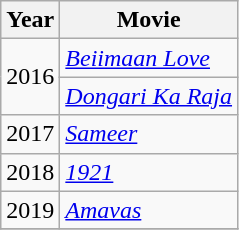<table class="wikitable sortable">
<tr>
<th><strong>Year</strong></th>
<th><strong>Movie</strong></th>
</tr>
<tr>
<td rowspan="2">2016</td>
<td><em><a href='#'>Beiimaan Love</a></em></td>
</tr>
<tr>
<td><em><a href='#'>Dongari Ka Raja</a></em></td>
</tr>
<tr>
<td>2017</td>
<td><em><a href='#'>Sameer</a></em></td>
</tr>
<tr>
<td>2018</td>
<td><em><a href='#'>1921</a></em></td>
</tr>
<tr>
<td>2019</td>
<td><em><a href='#'>Amavas</a></em></td>
</tr>
<tr>
</tr>
</table>
